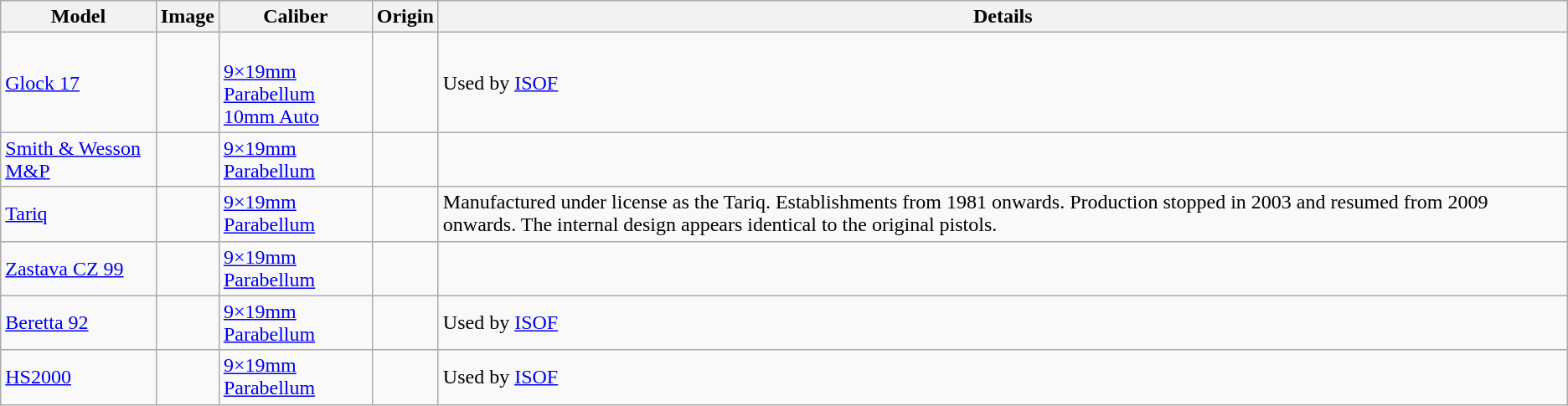<table class="wikitable">
<tr>
<th>Model</th>
<th>Image</th>
<th>Caliber</th>
<th>Origin</th>
<th>Details</th>
</tr>
<tr>
<td><a href='#'>Glock 17</a></td>
<td></td>
<td><br><a href='#'>9×19mm Parabellum</a><br><a href='#'>10mm Auto</a></td>
<td></td>
<td>Used by <a href='#'>ISOF</a></td>
</tr>
<tr>
<td><a href='#'>Smith & Wesson M&P</a></td>
<td></td>
<td><a href='#'>9×19mm Parabellum</a></td>
<td></td>
<td></td>
</tr>
<tr>
<td><a href='#'>Tariq</a></td>
<td></td>
<td><a href='#'>9×19mm Parabellum</a></td>
<td></td>
<td>Manufactured under license as the Tariq. Establishments from 1981 onwards. Production stopped in 2003 and resumed from 2009 onwards. The internal design appears identical to the original pistols.</td>
</tr>
<tr>
<td><a href='#'>Zastava CZ 99</a></td>
<td></td>
<td><a href='#'>9×19mm Parabellum</a></td>
<td></td>
<td></td>
</tr>
<tr>
<td><a href='#'>Beretta 92</a></td>
<td></td>
<td><a href='#'>9×19mm Parabellum</a></td>
<td></td>
<td>Used by <a href='#'>ISOF</a></td>
</tr>
<tr>
<td><a href='#'>HS2000</a></td>
<td></td>
<td><a href='#'>9×19mm Parabellum</a></td>
<td></td>
<td>Used by <a href='#'>ISOF</a></td>
</tr>
</table>
